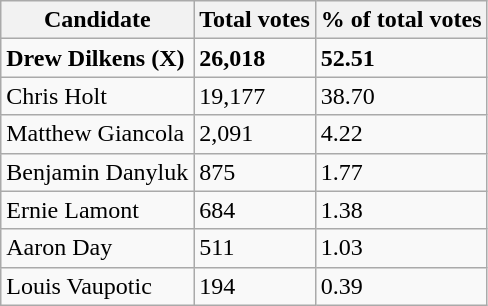<table class="wikitable">
<tr>
<th>Candidate</th>
<th>Total votes</th>
<th>% of total votes</th>
</tr>
<tr>
<td><strong>Drew Dilkens (X)</strong></td>
<td><strong>26,018</strong></td>
<td><strong>52.51</strong></td>
</tr>
<tr>
<td>Chris Holt</td>
<td>19,177</td>
<td>38.70</td>
</tr>
<tr>
<td>Matthew Giancola</td>
<td>2,091</td>
<td>4.22</td>
</tr>
<tr>
<td>Benjamin Danyluk</td>
<td>875</td>
<td>1.77</td>
</tr>
<tr>
<td>Ernie Lamont</td>
<td>684</td>
<td>1.38</td>
</tr>
<tr>
<td>Aaron Day</td>
<td>511</td>
<td>1.03</td>
</tr>
<tr>
<td>Louis Vaupotic</td>
<td>194</td>
<td>0.39</td>
</tr>
</table>
